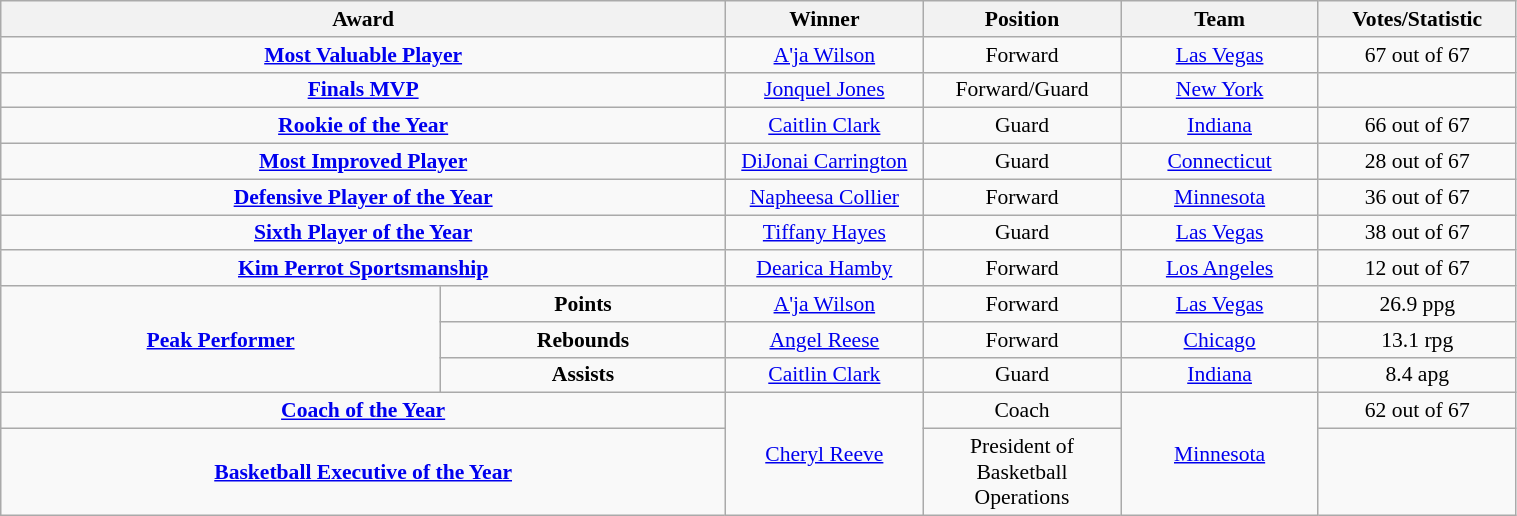<table class="wikitable" style="width: 80%; text-align:center; font-size:90%">
<tr>
<th colspan="2" width="250">Award</th>
<th width=125>Winner</th>
<th width=125>Position</th>
<th width=125>Team</th>
<th width=125>Votes/Statistic</th>
</tr>
<tr>
<td colspan="2"><strong><a href='#'>Most Valuable Player</a></strong></td>
<td><a href='#'>A'ja Wilson</a></td>
<td>Forward</td>
<td><a href='#'>Las Vegas</a></td>
<td>67 out of 67</td>
</tr>
<tr>
<td colspan="2"><strong><a href='#'>Finals MVP</a></strong></td>
<td><a href='#'>Jonquel Jones</a></td>
<td>Forward/Guard</td>
<td><a href='#'>New York</a></td>
<td></td>
</tr>
<tr>
<td colspan="2"><strong><a href='#'>Rookie of the Year</a></strong></td>
<td><a href='#'>Caitlin Clark</a></td>
<td>Guard</td>
<td><a href='#'>Indiana</a></td>
<td>66 out of 67</td>
</tr>
<tr>
<td colspan="2"><strong><a href='#'>Most Improved Player</a></strong></td>
<td><a href='#'>DiJonai Carrington</a></td>
<td>Guard</td>
<td><a href='#'>Connecticut</a></td>
<td>28 out of 67</td>
</tr>
<tr>
<td colspan="2"><strong><a href='#'>Defensive Player of the Year</a></strong></td>
<td><a href='#'>Napheesa Collier</a></td>
<td>Forward</td>
<td><a href='#'>Minnesota</a></td>
<td>36 out of 67</td>
</tr>
<tr>
<td colspan="2"><strong><a href='#'>Sixth Player of the Year</a></strong></td>
<td><a href='#'>Tiffany Hayes</a></td>
<td>Guard</td>
<td><a href='#'>Las Vegas</a></td>
<td>38 out of 67</td>
</tr>
<tr>
<td colspan="2"><strong><a href='#'>Kim Perrot Sportsmanship</a></strong></td>
<td><a href='#'>Dearica Hamby</a></td>
<td>Forward</td>
<td><a href='#'>Los Angeles</a></td>
<td>12 out of 67</td>
</tr>
<tr>
<td rowspan="3"><strong><a href='#'>Peak Performer</a></strong></td>
<td><strong>Points</strong></td>
<td><a href='#'>A'ja Wilson</a></td>
<td>Forward</td>
<td><a href='#'>Las Vegas</a></td>
<td>26.9 ppg</td>
</tr>
<tr>
<td><strong>Rebounds</strong></td>
<td><a href='#'>Angel Reese</a></td>
<td>Forward</td>
<td><a href='#'>Chicago</a></td>
<td>13.1 rpg</td>
</tr>
<tr>
<td><strong>Assists</strong></td>
<td><a href='#'>Caitlin Clark</a></td>
<td>Guard</td>
<td><a href='#'>Indiana</a></td>
<td>8.4 apg</td>
</tr>
<tr>
<td colspan="2"><strong><a href='#'>Coach of the Year</a></strong></td>
<td rowspan=2><a href='#'>Cheryl Reeve</a></td>
<td>Coach</td>
<td rowspan=2><a href='#'>Minnesota</a></td>
<td>62 out of 67</td>
</tr>
<tr>
<td colspan="2"><strong><a href='#'>Basketball Executive of the Year</a></strong></td>
<td>President of Basketball Operations</td>
<td></td>
</tr>
</table>
